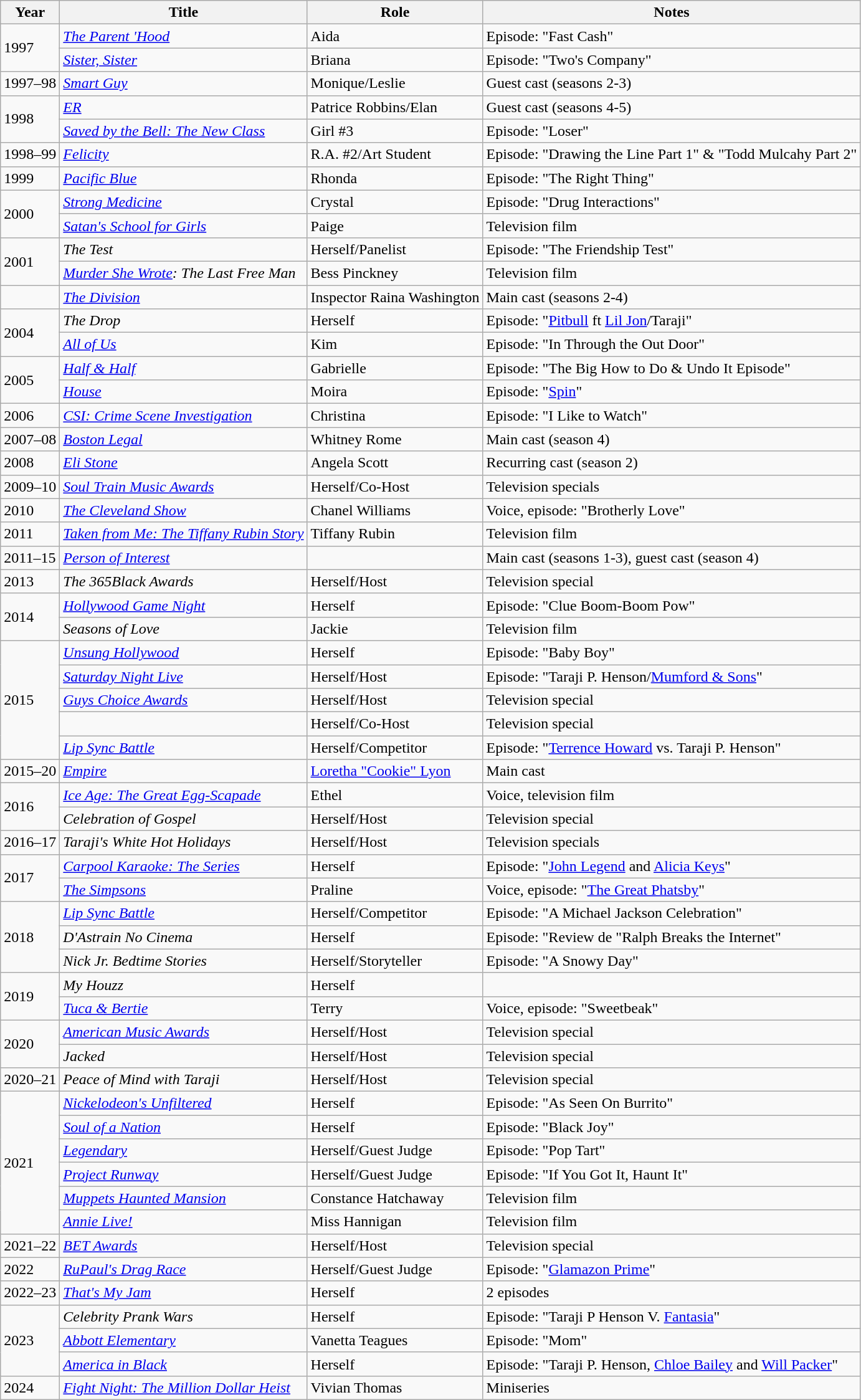<table class="wikitable plainrowheaders sortable">
<tr>
<th>Year</th>
<th>Title</th>
<th>Role</th>
<th>Notes</th>
</tr>
<tr>
<td rowspan=2>1997</td>
<td><em><a href='#'>The Parent 'Hood</a></em></td>
<td>Aida</td>
<td>Episode: "Fast Cash"</td>
</tr>
<tr>
<td><em><a href='#'>Sister, Sister</a></em></td>
<td>Briana</td>
<td>Episode: "Two's Company"</td>
</tr>
<tr>
<td>1997–98</td>
<td><em><a href='#'>Smart Guy</a></em></td>
<td>Monique/Leslie</td>
<td>Guest cast (seasons 2-3)</td>
</tr>
<tr>
<td rowspan=2>1998</td>
<td><em><a href='#'>ER</a></em></td>
<td>Patrice Robbins/Elan</td>
<td>Guest cast (seasons 4-5)</td>
</tr>
<tr>
<td><em><a href='#'>Saved by the Bell: The New Class</a></em></td>
<td>Girl #3</td>
<td>Episode: "Loser"</td>
</tr>
<tr>
<td>1998–99</td>
<td><em><a href='#'>Felicity</a></em></td>
<td>R.A. #2/Art Student</td>
<td>Episode: "Drawing the Line Part 1" & "Todd Mulcahy Part 2"</td>
</tr>
<tr>
<td>1999</td>
<td><em><a href='#'>Pacific Blue</a></em></td>
<td>Rhonda</td>
<td>Episode: "The Right Thing"</td>
</tr>
<tr>
<td rowspan=2>2000</td>
<td><em><a href='#'>Strong Medicine</a></em></td>
<td>Crystal</td>
<td>Episode: "Drug Interactions"</td>
</tr>
<tr>
<td><em><a href='#'>Satan's School for Girls</a></em></td>
<td>Paige</td>
<td>Television film</td>
</tr>
<tr>
<td rowspan=2>2001</td>
<td><em>The Test</em></td>
<td>Herself/Panelist</td>
<td>Episode: "The Friendship Test"</td>
</tr>
<tr>
<td><em><a href='#'>Murder She Wrote</a>: The Last Free Man</em></td>
<td>Bess Pinckney</td>
<td>Television film</td>
</tr>
<tr>
<td></td>
<td><em><a href='#'>The Division</a></em></td>
<td>Inspector Raina Washington</td>
<td>Main cast (seasons 2-4)</td>
</tr>
<tr>
<td rowspan=2>2004</td>
<td><em>The Drop</em></td>
<td>Herself</td>
<td>Episode: "<a href='#'>Pitbull</a> ft <a href='#'>Lil Jon</a>/Taraji"</td>
</tr>
<tr>
<td><em><a href='#'>All of Us</a></em></td>
<td>Kim</td>
<td>Episode: "In Through the Out Door"</td>
</tr>
<tr>
<td rowspan=2>2005</td>
<td><em><a href='#'>Half & Half</a></em></td>
<td>Gabrielle</td>
<td>Episode: "The Big How to Do & Undo It Episode"</td>
</tr>
<tr>
<td><em><a href='#'>House</a></em></td>
<td>Moira</td>
<td>Episode: "<a href='#'>Spin</a>"</td>
</tr>
<tr>
<td>2006</td>
<td><em><a href='#'>CSI: Crime Scene Investigation</a></em></td>
<td>Christina</td>
<td>Episode: "I Like to Watch"</td>
</tr>
<tr>
<td>2007–08</td>
<td><em><a href='#'>Boston Legal</a></em></td>
<td>Whitney Rome</td>
<td>Main cast (season 4)</td>
</tr>
<tr>
<td>2008</td>
<td><em><a href='#'>Eli Stone</a></em></td>
<td>Angela Scott</td>
<td>Recurring cast (season 2)</td>
</tr>
<tr>
<td>2009–10</td>
<td><em><a href='#'>Soul Train Music Awards</a></em></td>
<td>Herself/Co-Host</td>
<td>Television specials</td>
</tr>
<tr>
<td>2010</td>
<td><em><a href='#'>The Cleveland Show</a></em></td>
<td>Chanel Williams</td>
<td>Voice, episode: "Brotherly Love"</td>
</tr>
<tr>
<td>2011</td>
<td><em><a href='#'>Taken from Me: The Tiffany Rubin Story</a></em></td>
<td>Tiffany Rubin</td>
<td>Television film</td>
</tr>
<tr>
<td>2011–15</td>
<td><em><a href='#'>Person of Interest</a></em></td>
<td></td>
<td>Main cast (seasons 1-3), guest cast (season 4)</td>
</tr>
<tr>
<td>2013</td>
<td><em>The 365Black Awards</em></td>
<td>Herself/Host</td>
<td>Television special</td>
</tr>
<tr>
<td rowspan=2>2014</td>
<td><em><a href='#'>Hollywood Game Night</a></em></td>
<td>Herself</td>
<td>Episode: "Clue Boom-Boom Pow"</td>
</tr>
<tr>
<td><em>Seasons of Love</em></td>
<td>Jackie</td>
<td>Television film</td>
</tr>
<tr>
<td rowspan=5>2015</td>
<td><em><a href='#'>Unsung Hollywood</a></em></td>
<td>Herself</td>
<td>Episode: "Baby Boy"</td>
</tr>
<tr>
<td><em><a href='#'>Saturday Night Live</a></em></td>
<td>Herself/Host</td>
<td>Episode: "Taraji P. Henson/<a href='#'>Mumford & Sons</a>"</td>
</tr>
<tr>
<td><em><a href='#'>Guys Choice Awards</a></em></td>
<td>Herself/Host</td>
<td>Television special</td>
</tr>
<tr>
<td></td>
<td>Herself/Co-Host</td>
<td>Television special</td>
</tr>
<tr>
<td><em><a href='#'>Lip Sync Battle</a></em></td>
<td>Herself/Competitor</td>
<td>Episode: "<a href='#'>Terrence Howard</a> vs. Taraji P. Henson"</td>
</tr>
<tr>
<td>2015–20</td>
<td><em><a href='#'>Empire</a></em></td>
<td><a href='#'>Loretha "Cookie" Lyon</a></td>
<td>Main cast</td>
</tr>
<tr>
<td rowspan="2">2016</td>
<td><em><a href='#'>Ice Age: The Great Egg-Scapade</a></em></td>
<td>Ethel</td>
<td>Voice, television film</td>
</tr>
<tr>
<td><em>Celebration of Gospel</em></td>
<td>Herself/Host</td>
<td>Television special</td>
</tr>
<tr>
<td>2016–17</td>
<td><em>Taraji's White Hot Holidays</em></td>
<td>Herself/Host</td>
<td>Television specials</td>
</tr>
<tr>
<td rowspan=2>2017</td>
<td><em><a href='#'>Carpool Karaoke: The Series</a></em></td>
<td>Herself</td>
<td>Episode: "<a href='#'>John Legend</a> and <a href='#'>Alicia Keys</a>"</td>
</tr>
<tr>
<td><em><a href='#'>The Simpsons</a></em></td>
<td>Praline</td>
<td>Voice, episode: "<a href='#'>The Great Phatsby</a>"</td>
</tr>
<tr>
<td rowspan=3>2018</td>
<td><em><a href='#'>Lip Sync Battle</a></em></td>
<td>Herself/Competitor</td>
<td>Episode: "A Michael Jackson Celebration"</td>
</tr>
<tr>
<td><em>D'Astrain No Cinema</em></td>
<td>Herself</td>
<td>Episode: "Review de "Ralph Breaks the Internet"</td>
</tr>
<tr>
<td><em>Nick Jr. Bedtime Stories</em></td>
<td>Herself/Storyteller</td>
<td>Episode: "A Snowy Day"</td>
</tr>
<tr>
<td rowspan=2>2019</td>
<td><em>My Houzz</em></td>
<td>Herself</td>
<td></td>
</tr>
<tr>
<td><em><a href='#'>Tuca & Bertie</a></em></td>
<td>Terry</td>
<td>Voice, episode: "Sweetbeak"</td>
</tr>
<tr>
<td rowspan=2>2020</td>
<td><em><a href='#'>American Music Awards</a></em></td>
<td>Herself/Host</td>
<td>Television special</td>
</tr>
<tr>
<td><em>Jacked</em></td>
<td>Herself/Host</td>
<td>Television special</td>
</tr>
<tr>
<td>2020–21</td>
<td><em>Peace of Mind with Taraji</em></td>
<td>Herself/Host</td>
<td>Television special</td>
</tr>
<tr>
<td rowspan=6>2021</td>
<td><em><a href='#'>Nickelodeon's Unfiltered</a></em></td>
<td>Herself</td>
<td>Episode: "As Seen On Burrito"</td>
</tr>
<tr>
<td><em><a href='#'>Soul of a Nation</a></em></td>
<td>Herself</td>
<td>Episode: "Black Joy"</td>
</tr>
<tr>
<td><em><a href='#'>Legendary</a></em></td>
<td>Herself/Guest Judge</td>
<td>Episode: "Pop Tart"</td>
</tr>
<tr>
<td><em><a href='#'>Project Runway</a></em></td>
<td>Herself/Guest Judge</td>
<td>Episode: "If You Got It, Haunt It"</td>
</tr>
<tr>
<td><em><a href='#'>Muppets Haunted Mansion</a></em></td>
<td>Constance Hatchaway</td>
<td>Television film</td>
</tr>
<tr>
<td><em><a href='#'>Annie Live!</a></em></td>
<td>Miss Hannigan</td>
<td>Television film</td>
</tr>
<tr>
<td>2021–22</td>
<td><em><a href='#'>BET Awards</a></em></td>
<td>Herself/Host</td>
<td>Television special</td>
</tr>
<tr>
<td>2022</td>
<td><em><a href='#'>RuPaul's Drag Race</a></em></td>
<td>Herself/Guest Judge</td>
<td>Episode: "<a href='#'>Glamazon Prime</a>"</td>
</tr>
<tr>
<td>2022–23</td>
<td><em><a href='#'>That's My Jam</a></em></td>
<td>Herself</td>
<td>2 episodes</td>
</tr>
<tr>
<td rowspan=3>2023</td>
<td><em>Celebrity Prank Wars</em></td>
<td>Herself</td>
<td>Episode: "Taraji P Henson V. <a href='#'>Fantasia</a>"</td>
</tr>
<tr>
<td><em><a href='#'>Abbott Elementary</a></em></td>
<td>Vanetta Teagues</td>
<td>Episode: "Mom"</td>
</tr>
<tr>
<td><em><a href='#'>America in Black</a></em></td>
<td>Herself</td>
<td>Episode: "Taraji P. Henson, <a href='#'>Chloe Bailey</a> and <a href='#'>Will Packer</a>"</td>
</tr>
<tr>
<td>2024</td>
<td><em><a href='#'>Fight Night: The Million Dollar Heist</a></em></td>
<td>Vivian Thomas</td>
<td>Miniseries</td>
</tr>
</table>
